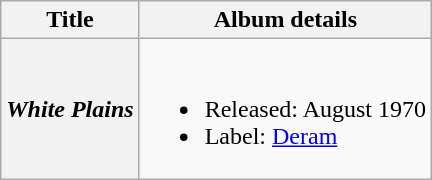<table class="wikitable">
<tr>
<th>Title</th>
<th>Album details</th>
</tr>
<tr>
<th><em>White Plains</em></th>
<td><br><ul><li>Released: August 1970</li><li>Label: <a href='#'>Deram</a></li></ul></td>
</tr>
</table>
